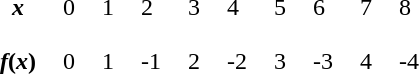<table cellpadding="8">
<tr>
<th><em>x</em></th>
<td>0</td>
<td>1</td>
<td>2</td>
<td>3</td>
<td>4</td>
<td>5</td>
<td>6</td>
<td>7</td>
<td>8</td>
</tr>
<tr>
<th><em>f</em>(<em>x</em>)</th>
<td>0</td>
<td>1</td>
<td>-1</td>
<td>2</td>
<td>-2</td>
<td>3</td>
<td>-3</td>
<td>4</td>
<td>-4</td>
</tr>
</table>
